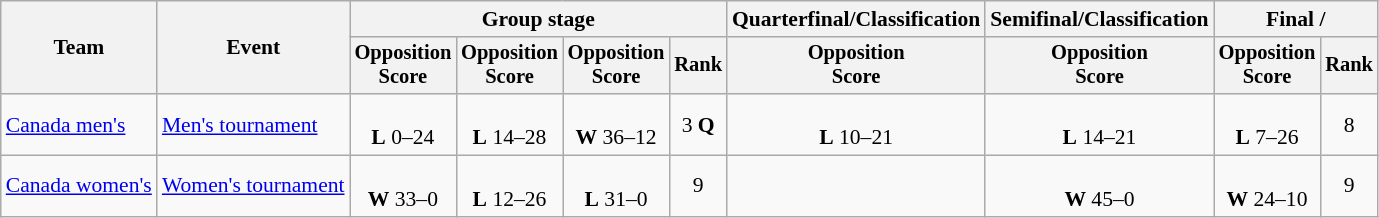<table class=wikitable style=font-size:90%;text-align:center>
<tr>
<th rowspan=2>Team</th>
<th rowspan=2>Event</th>
<th colspan=4>Group stage</th>
<th>Quarterfinal/Classification</th>
<th>Semifinal/Classification</th>
<th colspan=2>Final / </th>
</tr>
<tr style=font-size:95%>
<th>Opposition<br>Score</th>
<th>Opposition<br>Score</th>
<th>Opposition<br>Score</th>
<th>Rank</th>
<th>Opposition<br>Score</th>
<th>Opposition<br>Score</th>
<th>Opposition<br>Score</th>
<th>Rank</th>
</tr>
<tr>
<td align=left><a href='#'>Canada men's</a></td>
<td align=left><a href='#'>Men's tournament</a></td>
<td><br><strong>L</strong> 0–24</td>
<td><br><strong>L</strong> 14–28</td>
<td><br><strong>W</strong> 36–12</td>
<td>3 <strong>Q</strong></td>
<td><br><strong>L</strong> 10–21</td>
<td><br><strong>L</strong> 14–21</td>
<td><br><strong>L</strong> 7–26</td>
<td>8</td>
</tr>
<tr>
<td align=left><a href='#'>Canada women's</a></td>
<td align=left><a href='#'>Women's tournament</a></td>
<td><br><strong>W</strong> 33–0</td>
<td><br><strong>L</strong> 12–26</td>
<td><br><strong>L</strong> 31–0</td>
<td>9</td>
<td></td>
<td><br><strong>W</strong> 45–0</td>
<td><br><strong>W</strong> 24–10</td>
<td>9</td>
</tr>
</table>
